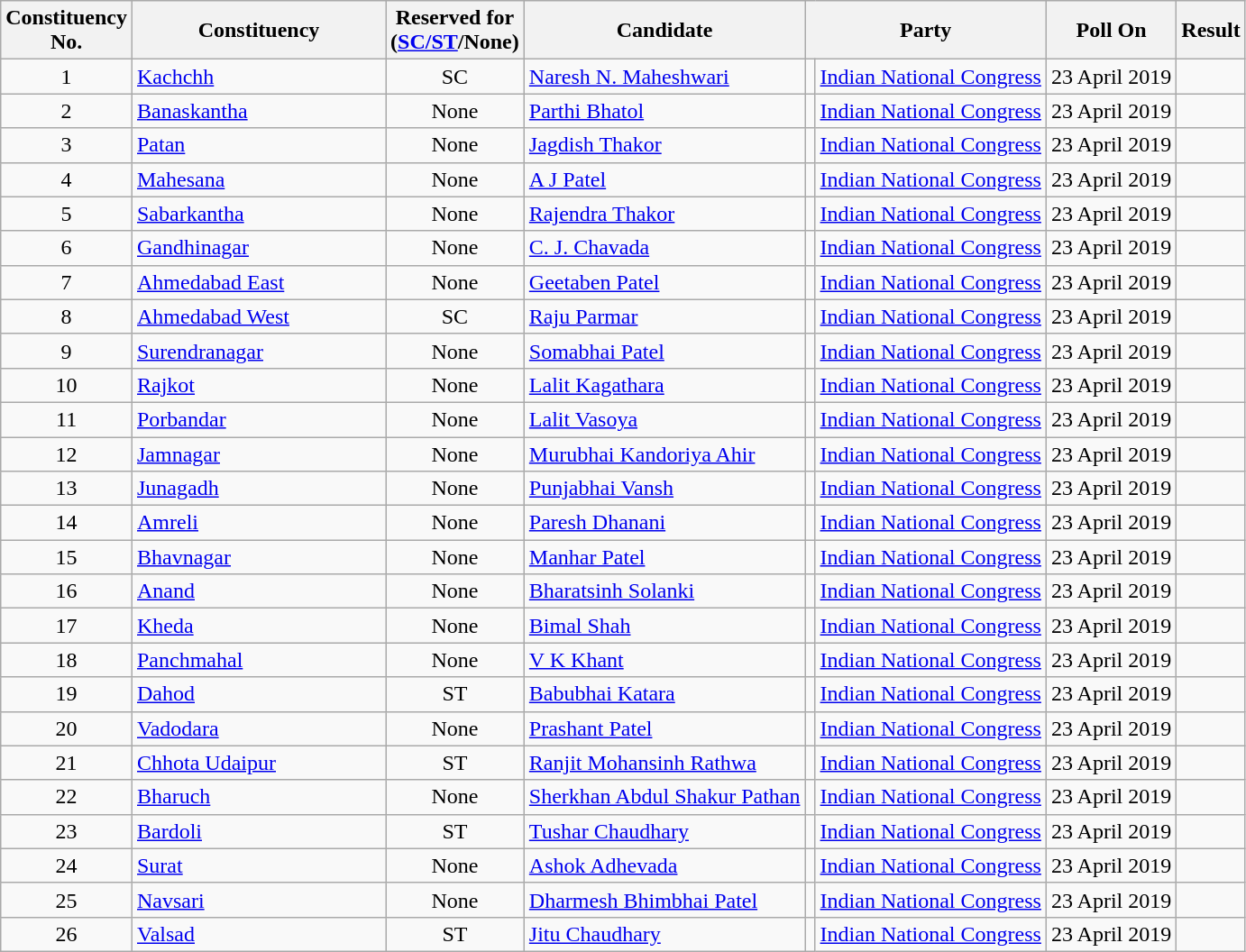<table class="wikitable sortable">
<tr>
<th>Constituency <br> No.</th>
<th style="width:180px;">Constituency</th>
<th>Reserved for<br>(<a href='#'>SC/ST</a>/None)</th>
<th>Candidate </th>
<th colspan="2">Party</th>
<th>Poll On</th>
<th>Result</th>
</tr>
<tr>
<td style="text-align:center;">1</td>
<td><a href='#'>Kachchh</a></td>
<td style="text-align:center;">SC</td>
<td><a href='#'>Naresh N. Maheshwari</a></td>
<td bgcolor=></td>
<td><a href='#'>Indian National Congress</a></td>
<td style="text-align:center;">23 April 2019</td>
<td></td>
</tr>
<tr>
<td style="text-align:center;">2</td>
<td><a href='#'>Banaskantha</a></td>
<td style="text-align:center;">None</td>
<td><a href='#'>Parthi Bhatol</a></td>
<td bgcolor=></td>
<td><a href='#'>Indian National Congress</a></td>
<td style="text-align:center;">23 April 2019</td>
<td></td>
</tr>
<tr>
<td style="text-align:center;">3</td>
<td><a href='#'>Patan</a></td>
<td style="text-align:center;">None</td>
<td><a href='#'>Jagdish Thakor</a></td>
<td bgcolor=></td>
<td><a href='#'>Indian National Congress</a></td>
<td style="text-align:center;">23 April 2019</td>
<td></td>
</tr>
<tr>
<td style="text-align:center;">4</td>
<td><a href='#'>Mahesana</a></td>
<td style="text-align:center;">None</td>
<td><a href='#'>A J Patel</a></td>
<td bgcolor=></td>
<td><a href='#'>Indian National Congress</a></td>
<td style="text-align:center;">23 April 2019</td>
<td></td>
</tr>
<tr>
<td style="text-align:center;">5</td>
<td><a href='#'>Sabarkantha</a></td>
<td style="text-align:center;">None</td>
<td><a href='#'>Rajendra Thakor</a></td>
<td bgcolor=></td>
<td><a href='#'>Indian National Congress</a></td>
<td style="text-align:center;">23 April 2019</td>
<td></td>
</tr>
<tr>
<td style="text-align:center;">6</td>
<td><a href='#'>Gandhinagar</a></td>
<td style="text-align:center;">None</td>
<td><a href='#'>C. J. Chavada</a></td>
<td bgcolor=></td>
<td><a href='#'>Indian National Congress</a></td>
<td style="text-align:center;">23 April 2019</td>
<td></td>
</tr>
<tr>
<td style="text-align:center;">7</td>
<td><a href='#'>Ahmedabad East</a></td>
<td style="text-align:center;">None</td>
<td><a href='#'>Geetaben Patel</a></td>
<td bgcolor=></td>
<td><a href='#'>Indian National Congress</a></td>
<td style="text-align:center;">23 April 2019</td>
<td></td>
</tr>
<tr>
<td style="text-align:center;">8</td>
<td><a href='#'>Ahmedabad West</a></td>
<td style="text-align:center;">SC</td>
<td><a href='#'>Raju Parmar</a></td>
<td bgcolor=></td>
<td><a href='#'>Indian National Congress</a></td>
<td style="text-align:center;">23 April 2019</td>
<td></td>
</tr>
<tr>
<td style="text-align:center;">9</td>
<td><a href='#'>Surendranagar</a></td>
<td style="text-align:center;">None</td>
<td><a href='#'>Somabhai Patel</a></td>
<td bgcolor=></td>
<td><a href='#'>Indian National Congress</a></td>
<td style="text-align:center;">23 April 2019</td>
<td></td>
</tr>
<tr>
<td style="text-align:center;">10</td>
<td><a href='#'>Rajkot</a></td>
<td style="text-align:center;">None</td>
<td><a href='#'>Lalit Kagathara</a></td>
<td bgcolor=></td>
<td><a href='#'>Indian National Congress</a></td>
<td style="text-align:center;">23 April 2019</td>
<td></td>
</tr>
<tr>
<td style="text-align:center;">11</td>
<td><a href='#'>Porbandar</a></td>
<td style="text-align:center;">None</td>
<td><a href='#'>Lalit Vasoya</a></td>
<td bgcolor=></td>
<td><a href='#'>Indian National Congress</a></td>
<td style="text-align:center;">23 April 2019</td>
<td></td>
</tr>
<tr>
<td style="text-align:center;">12</td>
<td><a href='#'>Jamnagar</a></td>
<td style="text-align:center;">None</td>
<td><a href='#'>Murubhai Kandoriya Ahir</a></td>
<td bgcolor=></td>
<td><a href='#'>Indian National Congress</a></td>
<td style="text-align:center;">23 April 2019</td>
<td></td>
</tr>
<tr>
<td style="text-align:center;">13</td>
<td><a href='#'>Junagadh</a></td>
<td style="text-align:center;">None</td>
<td><a href='#'>Punjabhai Vansh</a></td>
<td bgcolor=></td>
<td><a href='#'>Indian National Congress</a></td>
<td style="text-align:center;">23 April 2019</td>
<td></td>
</tr>
<tr>
<td style="text-align:center;">14</td>
<td><a href='#'>Amreli</a></td>
<td style="text-align:center;">None</td>
<td><a href='#'>Paresh Dhanani</a></td>
<td bgcolor=></td>
<td><a href='#'>Indian National Congress</a></td>
<td style="text-align:center;">23 April 2019</td>
<td></td>
</tr>
<tr>
<td style="text-align:center;">15</td>
<td><a href='#'>Bhavnagar</a></td>
<td style="text-align:center;">None</td>
<td><a href='#'>Manhar Patel</a></td>
<td bgcolor=></td>
<td><a href='#'>Indian National Congress</a></td>
<td style="text-align:center;">23 April 2019</td>
<td></td>
</tr>
<tr>
<td style="text-align:center;">16</td>
<td><a href='#'>Anand</a></td>
<td style="text-align:center;">None</td>
<td><a href='#'>Bharatsinh Solanki</a></td>
<td bgcolor=></td>
<td><a href='#'>Indian National Congress</a></td>
<td style="text-align:center;">23 April 2019</td>
<td></td>
</tr>
<tr>
<td style="text-align:center;">17</td>
<td><a href='#'>Kheda</a></td>
<td style="text-align:center;">None</td>
<td><a href='#'>Bimal Shah</a></td>
<td bgcolor=></td>
<td><a href='#'>Indian National Congress</a></td>
<td style="text-align:center;">23 April 2019</td>
<td></td>
</tr>
<tr>
<td style="text-align:center;">18</td>
<td><a href='#'>Panchmahal</a></td>
<td style="text-align:center;">None</td>
<td><a href='#'>V K Khant</a></td>
<td bgcolor=></td>
<td><a href='#'>Indian National Congress</a></td>
<td style="text-align:center;">23 April 2019</td>
<td></td>
</tr>
<tr>
<td style="text-align:center;">19</td>
<td><a href='#'>Dahod</a></td>
<td style="text-align:center;">ST</td>
<td><a href='#'>Babubhai Katara</a></td>
<td bgcolor=></td>
<td><a href='#'>Indian National Congress</a></td>
<td style="text-align:center;">23 April 2019</td>
<td></td>
</tr>
<tr>
<td style="text-align:center;">20</td>
<td><a href='#'>Vadodara</a></td>
<td style="text-align:center;">None</td>
<td><a href='#'>Prashant Patel</a></td>
<td bgcolor=></td>
<td><a href='#'>Indian National Congress</a></td>
<td style="text-align:center;">23 April 2019</td>
<td></td>
</tr>
<tr>
<td style="text-align:center;">21</td>
<td><a href='#'>Chhota Udaipur</a></td>
<td style="text-align:center;">ST</td>
<td><a href='#'>Ranjit Mohansinh Rathwa</a></td>
<td bgcolor=></td>
<td><a href='#'>Indian National Congress</a></td>
<td style="text-align:center;">23 April 2019</td>
<td></td>
</tr>
<tr>
<td style="text-align:center;">22</td>
<td><a href='#'>Bharuch</a></td>
<td style="text-align:center;">None</td>
<td><a href='#'>Sherkhan Abdul Shakur Pathan</a></td>
<td bgcolor=></td>
<td><a href='#'>Indian National Congress</a></td>
<td style="text-align:center;">23 April 2019</td>
<td></td>
</tr>
<tr>
<td style="text-align:center;">23</td>
<td><a href='#'>Bardoli</a></td>
<td style="text-align:center;">ST</td>
<td><a href='#'>Tushar Chaudhary</a></td>
<td bgcolor=></td>
<td><a href='#'>Indian National Congress</a></td>
<td style="text-align:center;">23 April 2019</td>
<td></td>
</tr>
<tr>
<td style="text-align:center;">24</td>
<td><a href='#'>Surat</a></td>
<td style="text-align:center;">None</td>
<td><a href='#'>Ashok Adhevada</a></td>
<td bgcolor=></td>
<td><a href='#'>Indian National Congress</a></td>
<td style="text-align:center;">23 April 2019</td>
<td></td>
</tr>
<tr>
<td style="text-align:center;">25</td>
<td><a href='#'>Navsari</a></td>
<td style="text-align:center;">None</td>
<td><a href='#'>Dharmesh Bhimbhai Patel</a></td>
<td bgcolor=></td>
<td><a href='#'>Indian National Congress</a></td>
<td style="text-align:center;">23 April 2019</td>
<td></td>
</tr>
<tr>
<td style="text-align:center;">26</td>
<td><a href='#'>Valsad</a></td>
<td style="text-align:center;">ST</td>
<td><a href='#'>Jitu Chaudhary</a></td>
<td bgcolor=></td>
<td><a href='#'>Indian National Congress</a></td>
<td style="text-align:center;">23 April 2019</td>
<td></td>
</tr>
</table>
